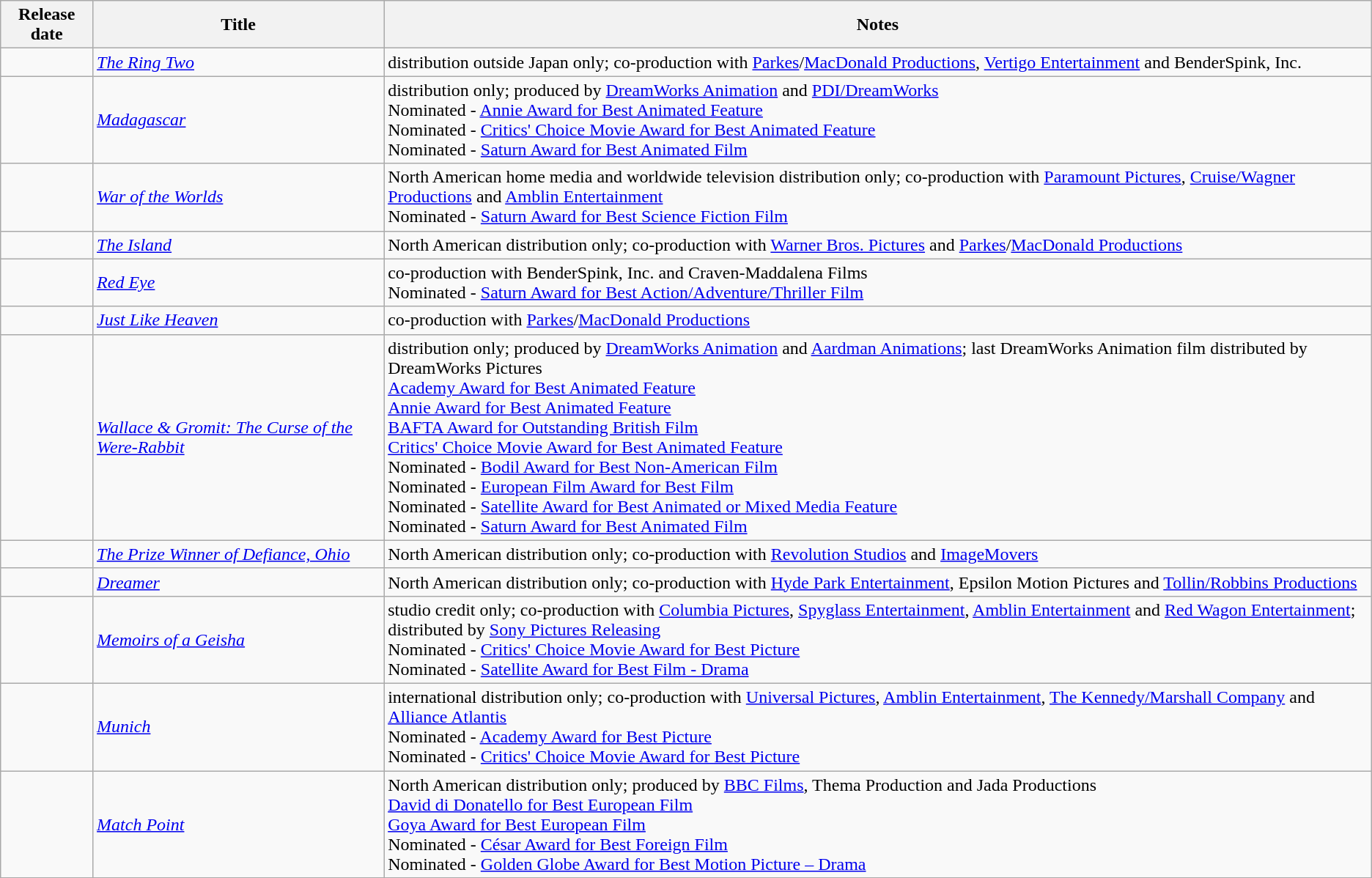<table class="wikitable sortable">
<tr>
<th>Release date</th>
<th>Title</th>
<th>Notes</th>
</tr>
<tr>
<td></td>
<td><em><a href='#'>The Ring Two</a></em></td>
<td>distribution outside Japan only; co-production with <a href='#'>Parkes</a>/<a href='#'>MacDonald Productions</a>, <a href='#'>Vertigo Entertainment</a> and BenderSpink, Inc.</td>
</tr>
<tr>
<td></td>
<td><em><a href='#'>Madagascar</a></em></td>
<td>distribution only; produced by <a href='#'>DreamWorks Animation</a> and <a href='#'>PDI/DreamWorks</a><br>Nominated - <a href='#'>Annie Award for Best Animated Feature</a><br>Nominated - <a href='#'>Critics' Choice Movie Award for Best Animated Feature</a><br>Nominated - <a href='#'>Saturn Award for Best Animated Film</a></td>
</tr>
<tr>
<td></td>
<td><em><a href='#'>War of the Worlds</a></em></td>
<td>North American home media and worldwide television distribution only; co-production with <a href='#'>Paramount Pictures</a>, <a href='#'>Cruise/Wagner Productions</a> and <a href='#'>Amblin Entertainment</a><br>Nominated - <a href='#'>Saturn Award for Best Science Fiction Film</a></td>
</tr>
<tr>
<td></td>
<td><em><a href='#'>The Island</a></em></td>
<td>North American distribution only; co-production with <a href='#'>Warner Bros. Pictures</a> and <a href='#'>Parkes</a>/<a href='#'>MacDonald Productions</a></td>
</tr>
<tr>
<td></td>
<td><em><a href='#'>Red Eye</a></em></td>
<td>co-production with BenderSpink, Inc. and Craven-Maddalena Films<br>Nominated - <a href='#'>Saturn Award for Best Action/Adventure/Thriller Film</a></td>
</tr>
<tr>
<td></td>
<td><em><a href='#'>Just Like Heaven</a></em></td>
<td>co-production with <a href='#'>Parkes</a>/<a href='#'>MacDonald Productions</a></td>
</tr>
<tr>
<td></td>
<td><em><a href='#'>Wallace & Gromit: The Curse of the Were-Rabbit</a></em></td>
<td>distribution only; produced by <a href='#'>DreamWorks Animation</a> and <a href='#'>Aardman Animations</a>; last DreamWorks Animation film distributed by DreamWorks Pictures<br><a href='#'>Academy Award for Best Animated Feature</a><br><a href='#'>Annie Award for Best Animated Feature</a><br><a href='#'>BAFTA Award for Outstanding British Film</a><br><a href='#'>Critics' Choice Movie Award for Best Animated Feature</a><br>Nominated - <a href='#'>Bodil Award for Best Non-American Film</a><br>Nominated - <a href='#'>European Film Award for Best Film</a><br>Nominated - <a href='#'>Satellite Award for Best Animated or Mixed Media Feature</a><br>Nominated - <a href='#'>Saturn Award for Best Animated Film</a></td>
</tr>
<tr>
<td></td>
<td><em><a href='#'>The Prize Winner of Defiance, Ohio</a></em></td>
<td>North American distribution only; co-production with <a href='#'>Revolution Studios</a> and <a href='#'>ImageMovers</a></td>
</tr>
<tr>
<td></td>
<td><em><a href='#'>Dreamer</a></em></td>
<td>North American distribution only; co-production with <a href='#'>Hyde Park Entertainment</a>, Epsilon Motion Pictures and <a href='#'>Tollin/Robbins Productions</a></td>
</tr>
<tr>
<td></td>
<td><em><a href='#'>Memoirs of a Geisha</a></em></td>
<td>studio credit only; co-production with <a href='#'>Columbia Pictures</a>, <a href='#'>Spyglass Entertainment</a>, <a href='#'>Amblin Entertainment</a> and <a href='#'>Red Wagon Entertainment</a>; distributed by <a href='#'>Sony Pictures Releasing</a><br>Nominated - <a href='#'>Critics' Choice Movie Award for Best Picture</a><br>Nominated - <a href='#'>Satellite Award for Best Film - Drama</a></td>
</tr>
<tr>
<td></td>
<td><em><a href='#'>Munich</a></em></td>
<td>international distribution only; co-production with <a href='#'>Universal Pictures</a>, <a href='#'>Amblin Entertainment</a>, <a href='#'>The Kennedy/Marshall Company</a> and <a href='#'>Alliance Atlantis</a><br>Nominated - <a href='#'>Academy Award for Best Picture</a><br>Nominated - <a href='#'>Critics' Choice Movie Award for Best Picture</a></td>
</tr>
<tr>
<td></td>
<td><em><a href='#'>Match Point</a></em></td>
<td>North American distribution only; produced by <a href='#'>BBC Films</a>, Thema Production and Jada Productions<br><a href='#'>David di Donatello for Best European Film</a><br><a href='#'>Goya Award for Best European Film</a><br>Nominated - <a href='#'>César Award for Best Foreign Film</a><br>Nominated - <a href='#'>Golden Globe Award for Best Motion Picture – Drama</a></td>
</tr>
<tr>
</tr>
</table>
